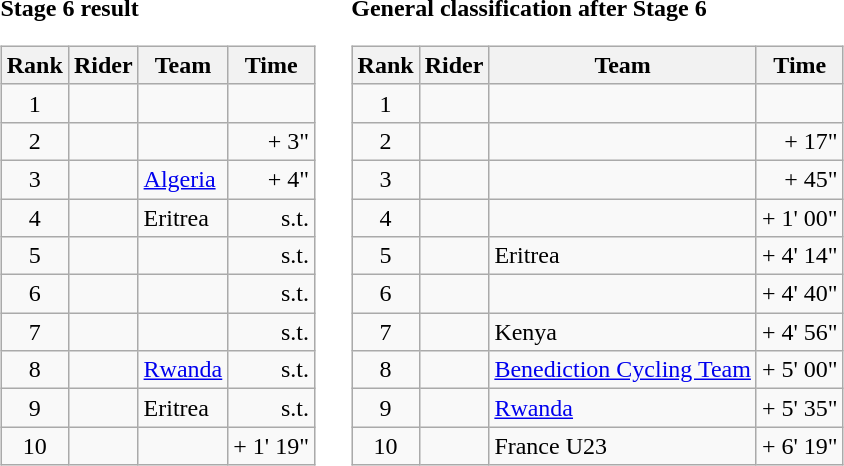<table>
<tr>
<td><strong>Stage 6 result</strong><br><table class="wikitable">
<tr>
<th scope="col">Rank</th>
<th scope="col">Rider</th>
<th scope="col">Team</th>
<th scope="col">Time</th>
</tr>
<tr>
<td style="text-align:center;">1</td>
<td></td>
<td></td>
<td style="text-align:right;"></td>
</tr>
<tr>
<td style="text-align:center;">2</td>
<td></td>
<td></td>
<td style="text-align:right;">+ 3"</td>
</tr>
<tr>
<td style="text-align:center;">3</td>
<td></td>
<td><a href='#'>Algeria</a></td>
<td style="text-align:right;">+ 4"</td>
</tr>
<tr>
<td style="text-align:center;">4</td>
<td></td>
<td>Eritrea</td>
<td style="text-align:right;">s.t.</td>
</tr>
<tr>
<td style="text-align:center;">5</td>
<td></td>
<td></td>
<td style="text-align:right;">s.t.</td>
</tr>
<tr>
<td style="text-align:center;">6</td>
<td></td>
<td></td>
<td style="text-align:right;">s.t.</td>
</tr>
<tr>
<td style="text-align:center;">7</td>
<td></td>
<td></td>
<td style="text-align:right;">s.t.</td>
</tr>
<tr>
<td style="text-align:center;">8</td>
<td></td>
<td><a href='#'>Rwanda</a></td>
<td style="text-align:right;">s.t.</td>
</tr>
<tr>
<td style="text-align:center;">9</td>
<td></td>
<td>Eritrea</td>
<td style="text-align:right;">s.t.</td>
</tr>
<tr>
<td style="text-align:center;">10</td>
<td></td>
<td></td>
<td style="text-align:right;">+ 1' 19"</td>
</tr>
</table>
</td>
<td></td>
<td><strong>General classification after Stage 6</strong><br><table class="wikitable">
<tr>
<th scope="col">Rank</th>
<th scope="col">Rider</th>
<th scope="col">Team</th>
<th scope="col">Time</th>
</tr>
<tr>
<td style="text-align:center;">1</td>
<td> </td>
<td></td>
<td style="text-align:right;"></td>
</tr>
<tr>
<td style="text-align:center;">2</td>
<td></td>
<td></td>
<td style="text-align:right;">+ 17"</td>
</tr>
<tr>
<td style="text-align:center;">3</td>
<td></td>
<td></td>
<td style="text-align:right;">+ 45"</td>
</tr>
<tr>
<td style="text-align:center;">4</td>
<td></td>
<td></td>
<td style="text-align:right;">+ 1' 00"</td>
</tr>
<tr>
<td style="text-align:center;">5</td>
<td></td>
<td>Eritrea</td>
<td style="text-align:right;">+ 4' 14"</td>
</tr>
<tr>
<td style="text-align:center;">6</td>
<td></td>
<td></td>
<td style="text-align:right;">+ 4' 40"</td>
</tr>
<tr>
<td style="text-align:center;">7</td>
<td></td>
<td>Kenya</td>
<td style="text-align:right;">+ 4' 56"</td>
</tr>
<tr>
<td style="text-align:center;">8</td>
<td></td>
<td><a href='#'>Benediction Cycling Team</a></td>
<td style="text-align:right;">+ 5' 00"</td>
</tr>
<tr>
<td style="text-align:center;">9</td>
<td></td>
<td><a href='#'>Rwanda</a></td>
<td style="text-align:right;">+ 5' 35"</td>
</tr>
<tr>
<td style="text-align:center;">10</td>
<td></td>
<td>France U23</td>
<td style="text-align:right;">+ 6' 19"</td>
</tr>
</table>
</td>
</tr>
</table>
